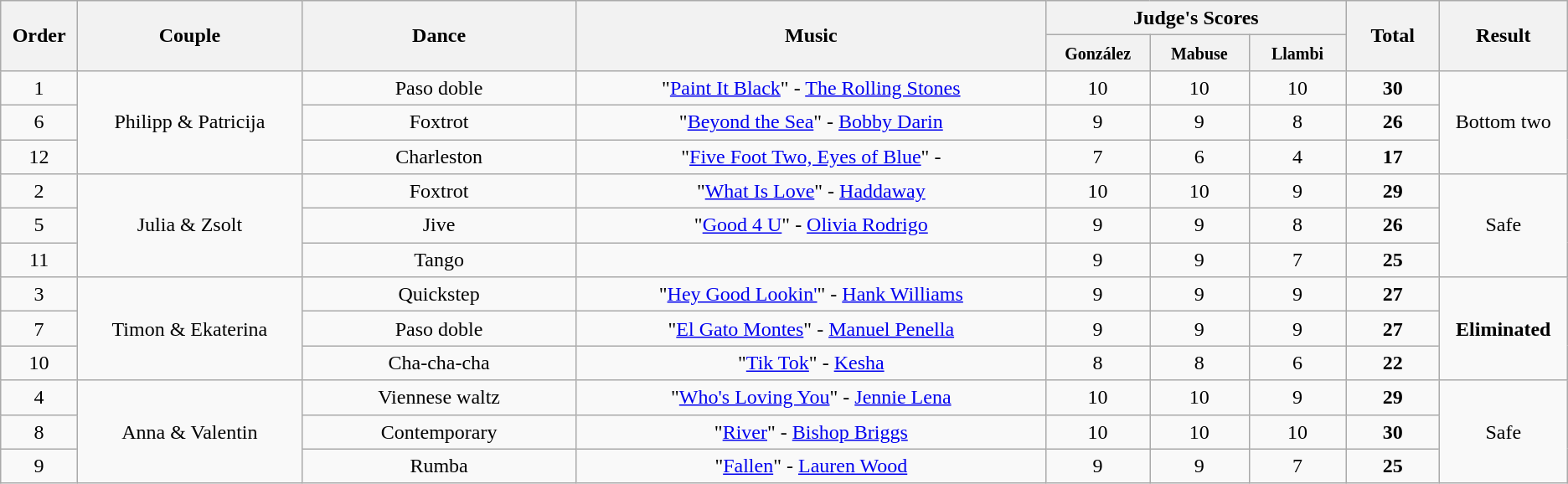<table class="wikitable center sortable" style="text-align:center; font-size:100%; line-height:20px;">
<tr>
<th rowspan="2" style="width: 4em">Order</th>
<th rowspan="2" style="width: 17em">Couple</th>
<th rowspan="2" style="width: 20em">Dance</th>
<th rowspan="2" style="width: 40em">Music</th>
<th colspan="3">Judge's Scores</th>
<th rowspan="2" style="width: 6em">Total</th>
<th rowspan="2" style="width: 7em">Result</th>
</tr>
<tr>
<th style="width: 6em"><small>González</small></th>
<th style="width: 6em"><small>Mabuse</small></th>
<th style="width: 6em"><small>Llambi</small></th>
</tr>
<tr>
<td>1</td>
<td rowspan="3">Philipp & Patricija</td>
<td>Paso doble</td>
<td>"<a href='#'>Paint It Black</a>" - <a href='#'>The Rolling Stones</a></td>
<td>10</td>
<td>10</td>
<td>10</td>
<td><strong>30</strong></td>
<td rowspan="3">Bottom two</td>
</tr>
<tr>
<td>6</td>
<td>Foxtrot</td>
<td>"<a href='#'>Beyond the Sea</a>" - <a href='#'>Bobby Darin</a></td>
<td>9</td>
<td>9</td>
<td>8</td>
<td><strong>26</strong></td>
</tr>
<tr>
<td>12</td>
<td>Charleston</td>
<td>"<a href='#'>Five Foot Two, Eyes of Blue</a>" -</td>
<td>7</td>
<td>6</td>
<td>4</td>
<td><strong>17</strong></td>
</tr>
<tr>
<td>2</td>
<td rowspan="3">Julia & Zsolt</td>
<td>Foxtrot</td>
<td>"<a href='#'>What Is Love</a>" - <a href='#'>Haddaway</a></td>
<td>10</td>
<td>10</td>
<td>9</td>
<td><strong>29</strong></td>
<td rowspan="3">Safe</td>
</tr>
<tr>
<td>5</td>
<td>Jive</td>
<td>"<a href='#'>Good 4 U</a>" - <a href='#'>Olivia Rodrigo</a></td>
<td>9</td>
<td>9</td>
<td>8</td>
<td><strong>26</strong></td>
</tr>
<tr>
<td>11</td>
<td>Tango</td>
<td></td>
<td>9</td>
<td>9</td>
<td>7</td>
<td><strong>25</strong></td>
</tr>
<tr>
<td>3</td>
<td rowspan="3">Timon & Ekaterina</td>
<td>Quickstep</td>
<td>"<a href='#'>Hey Good Lookin'</a>" - <a href='#'>Hank Williams</a></td>
<td>9</td>
<td>9</td>
<td>9</td>
<td><strong>27</strong></td>
<td rowspan="3"><strong>Eliminated</strong></td>
</tr>
<tr>
<td>7</td>
<td>Paso doble</td>
<td>"<a href='#'>El Gato Montes</a>" - <a href='#'>Manuel Penella</a></td>
<td>9</td>
<td>9</td>
<td>9</td>
<td><strong>27</strong></td>
</tr>
<tr>
<td>10</td>
<td>Cha-cha-cha</td>
<td>"<a href='#'>Tik Tok</a>" - <a href='#'>Kesha</a></td>
<td>8</td>
<td>8</td>
<td>6</td>
<td><strong>22</strong></td>
</tr>
<tr>
<td>4</td>
<td rowspan="3">Anna & Valentin</td>
<td>Viennese waltz</td>
<td>"<a href='#'>Who's Loving You</a>" - <a href='#'>Jennie Lena</a></td>
<td>10</td>
<td>10</td>
<td>9</td>
<td><strong>29</strong></td>
<td rowspan="3">Safe</td>
</tr>
<tr>
<td>8</td>
<td>Contemporary</td>
<td>"<a href='#'>River</a>" - <a href='#'>Bishop Briggs</a></td>
<td>10</td>
<td>10</td>
<td>10</td>
<td><strong>30</strong></td>
</tr>
<tr>
<td>9</td>
<td>Rumba</td>
<td>"<a href='#'>Fallen</a>" - <a href='#'>Lauren Wood</a></td>
<td>9</td>
<td>9</td>
<td>7</td>
<td><strong>25</strong></td>
</tr>
</table>
